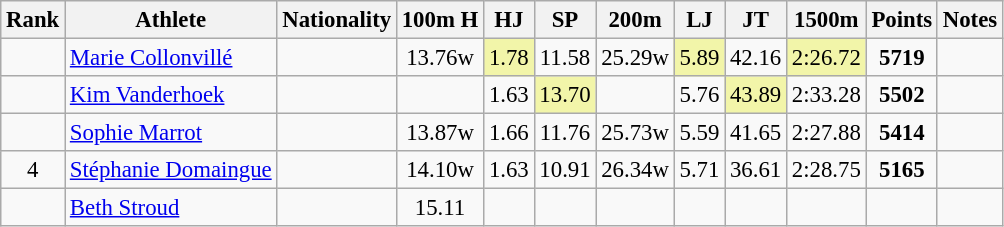<table class="wikitable sortable" style=" text-align:center; font-size:95%;">
<tr>
<th>Rank</th>
<th>Athlete</th>
<th>Nationality</th>
<th>100m H</th>
<th>HJ</th>
<th>SP</th>
<th>200m</th>
<th>LJ</th>
<th>JT</th>
<th>1500m</th>
<th>Points</th>
<th>Notes</th>
</tr>
<tr>
<td></td>
<td align=left><a href='#'>Marie Collonvillé</a></td>
<td align=left></td>
<td>13.76w</td>
<td bgcolor=#F2F5A9>1.78</td>
<td>11.58</td>
<td>25.29w</td>
<td bgcolor=#F2F5A9>5.89</td>
<td>42.16</td>
<td bgcolor=#F2F5A9>2:26.72</td>
<td><strong>5719</strong></td>
<td></td>
</tr>
<tr>
<td></td>
<td align=left><a href='#'>Kim Vanderhoek</a></td>
<td align=left></td>
<td></td>
<td>1.63</td>
<td bgcolor=#F2F5A9>13.70</td>
<td></td>
<td>5.76</td>
<td bgcolor=#F2F5A9>43.89</td>
<td>2:33.28</td>
<td><strong>5502</strong></td>
<td></td>
</tr>
<tr>
<td></td>
<td align=left><a href='#'>Sophie Marrot</a></td>
<td align=left></td>
<td>13.87w</td>
<td>1.66</td>
<td>11.76</td>
<td>25.73w</td>
<td>5.59</td>
<td>41.65</td>
<td>2:27.88</td>
<td><strong>5414</strong></td>
<td></td>
</tr>
<tr>
<td>4</td>
<td align=left><a href='#'>Stéphanie Domaingue</a></td>
<td align=left></td>
<td>14.10w</td>
<td>1.63</td>
<td>10.91</td>
<td>26.34w</td>
<td>5.71</td>
<td>36.61</td>
<td>2:28.75</td>
<td><strong>5165</strong></td>
<td></td>
</tr>
<tr>
<td></td>
<td align=left><a href='#'>Beth Stroud</a></td>
<td align=left></td>
<td>15.11</td>
<td></td>
<td></td>
<td></td>
<td></td>
<td></td>
<td></td>
<td><strong></strong></td>
<td></td>
</tr>
</table>
